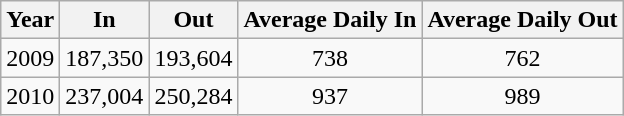<table class="wikitable" style="text-align:center">
<tr>
<th>Year</th>
<th>In</th>
<th>Out</th>
<th>Average Daily In</th>
<th>Average Daily Out</th>
</tr>
<tr>
<td>2009</td>
<td>187,350</td>
<td>193,604</td>
<td>738</td>
<td>762</td>
</tr>
<tr>
<td>2010</td>
<td>237,004</td>
<td>250,284</td>
<td>937</td>
<td>989</td>
</tr>
</table>
